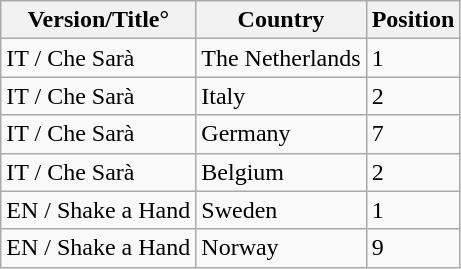<table class="wikitable">
<tr>
<th>Version/Title°</th>
<th>Country</th>
<th>Position</th>
</tr>
<tr>
<td>IT / Che Sarà</td>
<td>The Netherlands</td>
<td>1</td>
</tr>
<tr>
<td>IT / Che Sarà</td>
<td>Italy</td>
<td>2</td>
</tr>
<tr>
<td>IT / Che Sarà</td>
<td>Germany</td>
<td>7</td>
</tr>
<tr>
<td>IT / Che Sarà</td>
<td>Belgium</td>
<td>2</td>
</tr>
<tr>
<td>EN / Shake a Hand</td>
<td>Sweden</td>
<td>1</td>
</tr>
<tr>
<td>EN / Shake a Hand</td>
<td>Norway</td>
<td>9</td>
</tr>
</table>
